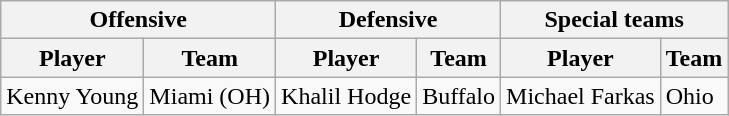<table class="wikitable" style="display: inline-table;">
<tr>
<th colspan="2">Offensive</th>
<th colspan="2">Defensive</th>
<th colspan="2">Special teams</th>
</tr>
<tr>
<th>Player</th>
<th>Team</th>
<th>Player</th>
<th>Team</th>
<th>Player</th>
<th>Team</th>
</tr>
<tr>
<td>Kenny Young</td>
<td>Miami (OH)</td>
<td>Khalil Hodge</td>
<td>Buffalo</td>
<td>Michael Farkas</td>
<td>Ohio</td>
</tr>
</table>
